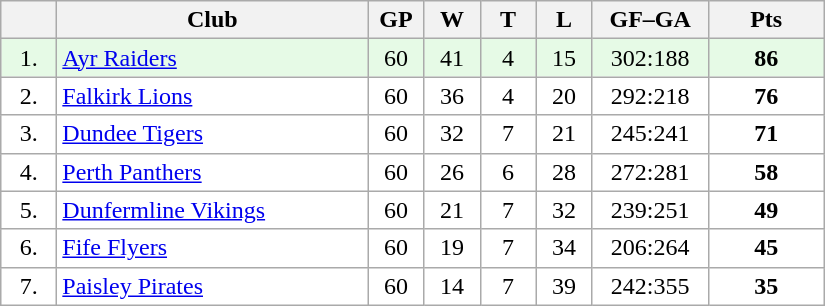<table class="wikitable">
<tr>
<th width="30"></th>
<th width="200">Club</th>
<th width="30">GP</th>
<th width="30">W</th>
<th width="30">T</th>
<th width="30">L</th>
<th width="70">GF–GA</th>
<th width="70">Pts</th>
</tr>
<tr bgcolor="#e6fae6" align="center">
<td>1.</td>
<td align="left"><a href='#'>Ayr Raiders</a></td>
<td>60</td>
<td>41</td>
<td>4</td>
<td>15</td>
<td>302:188</td>
<td><strong>86</strong></td>
</tr>
<tr bgcolor="#FFFFFF" align="center">
<td>2.</td>
<td align="left"><a href='#'>Falkirk Lions</a></td>
<td>60</td>
<td>36</td>
<td>4</td>
<td>20</td>
<td>292:218</td>
<td><strong>76</strong></td>
</tr>
<tr bgcolor="#FFFFFF" align="center">
<td>3.</td>
<td align="left"><a href='#'>Dundee Tigers</a></td>
<td>60</td>
<td>32</td>
<td>7</td>
<td>21</td>
<td>245:241</td>
<td><strong>71</strong></td>
</tr>
<tr bgcolor="#FFFFFF" align="center">
<td>4.</td>
<td align="left"><a href='#'>Perth Panthers</a></td>
<td>60</td>
<td>26</td>
<td>6</td>
<td>28</td>
<td>272:281</td>
<td><strong>58</strong></td>
</tr>
<tr bgcolor="#FFFFFF" align="center">
<td>5.</td>
<td align="left"><a href='#'>Dunfermline Vikings</a></td>
<td>60</td>
<td>21</td>
<td>7</td>
<td>32</td>
<td>239:251</td>
<td><strong>49</strong></td>
</tr>
<tr bgcolor="#FFFFFF" align="center">
<td>6.</td>
<td align="left"><a href='#'>Fife Flyers</a></td>
<td>60</td>
<td>19</td>
<td>7</td>
<td>34</td>
<td>206:264</td>
<td><strong>45</strong></td>
</tr>
<tr bgcolor="#FFFFFF" align="center">
<td>7.</td>
<td align="left"><a href='#'>Paisley Pirates</a></td>
<td>60</td>
<td>14</td>
<td>7</td>
<td>39</td>
<td>242:355</td>
<td><strong>35</strong></td>
</tr>
</table>
